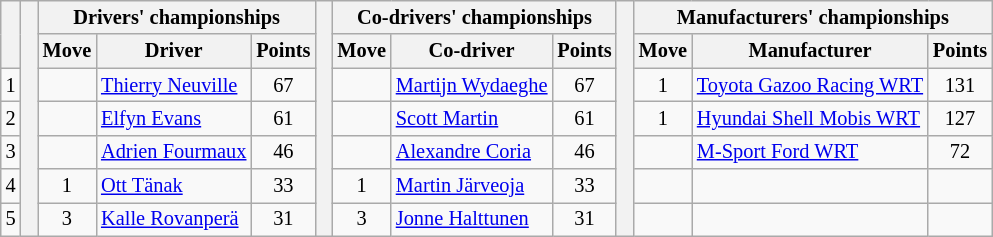<table class="wikitable" style="font-size:85%;">
<tr>
<th rowspan="2"></th>
<th rowspan="7" style="width:5px;"></th>
<th colspan="3">Drivers' championships</th>
<th rowspan="7" style="width:5px;"></th>
<th colspan="3" nowrap>Co-drivers' championships</th>
<th rowspan="7" style="width:5px;"></th>
<th colspan="3" nowrap>Manufacturers' championships</th>
</tr>
<tr>
<th>Move</th>
<th>Driver</th>
<th>Points</th>
<th>Move</th>
<th>Co-driver</th>
<th>Points</th>
<th>Move</th>
<th>Manufacturer</th>
<th>Points</th>
</tr>
<tr>
<td align="center">1</td>
<td align="center"></td>
<td><a href='#'>Thierry Neuville</a></td>
<td align="center">67</td>
<td align="center"></td>
<td><a href='#'>Martijn Wydaeghe</a></td>
<td align="center">67</td>
<td align="center"> 1</td>
<td><a href='#'>Toyota Gazoo Racing WRT</a></td>
<td align="center">131</td>
</tr>
<tr>
<td align="center">2</td>
<td align="center"></td>
<td><a href='#'>Elfyn Evans</a></td>
<td align="center">61</td>
<td align="center"></td>
<td><a href='#'>Scott Martin</a></td>
<td align="center">61</td>
<td align="center"> 1</td>
<td><a href='#'>Hyundai Shell Mobis WRT</a></td>
<td align="center">127</td>
</tr>
<tr>
<td align="center">3</td>
<td align="center"></td>
<td><a href='#'>Adrien Fourmaux</a></td>
<td align="center">46</td>
<td align="center"></td>
<td><a href='#'>Alexandre Coria</a></td>
<td align="center">46</td>
<td align="center"></td>
<td><a href='#'>M-Sport Ford WRT</a></td>
<td align="center">72</td>
</tr>
<tr>
<td align="center">4</td>
<td align="center"> 1</td>
<td><a href='#'>Ott Tänak</a></td>
<td align="center">33</td>
<td align="center"> 1</td>
<td><a href='#'>Martin Järveoja</a></td>
<td align="center">33</td>
<td></td>
<td></td>
<td></td>
</tr>
<tr>
<td align="center">5</td>
<td align="center"> 3</td>
<td><a href='#'>Kalle Rovanperä</a></td>
<td align="center">31</td>
<td align="center"> 3</td>
<td><a href='#'>Jonne Halttunen</a></td>
<td align="center">31</td>
<td></td>
<td></td>
<td></td>
</tr>
</table>
